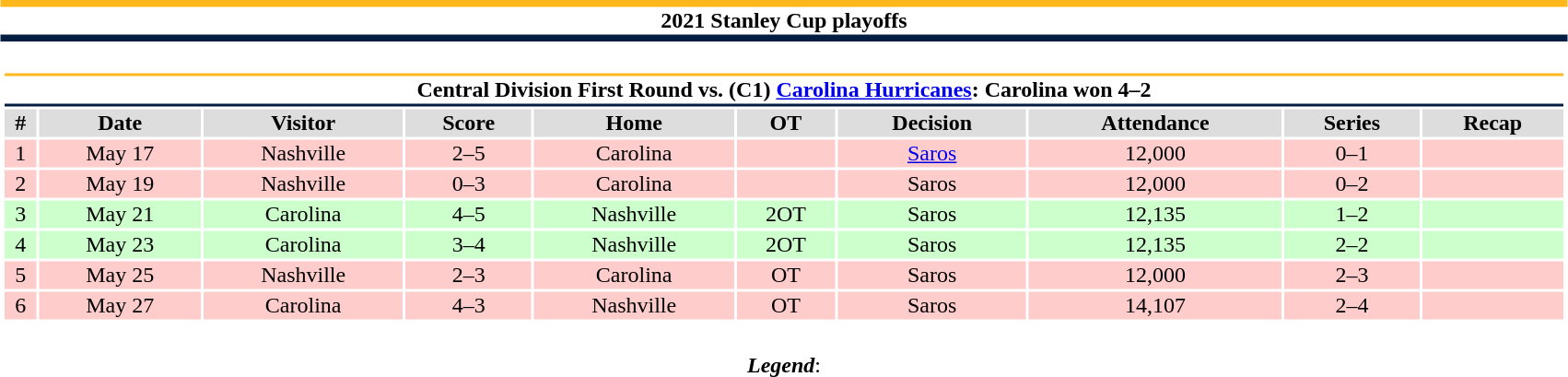<table class="toccolours" style="width:90%; clear:both; margin:1.5em auto; text-align:center;">
<tr>
<th colspan="10" style="background:#FFFFFF; border-top:#FFB81C 5px solid; border-bottom:#041E42 5px solid;">2021 Stanley Cup playoffs</th>
</tr>
<tr>
<td colspan="10"><br><table class="toccolours collapsible collapsed" style="width:100%;">
<tr>
<th colspan="10" style="background:#FFFFFF; border-top:#FFB81C 2px solid; border-bottom:#041E42 2px solid;">Central Division First Round vs. (C1) <a href='#'>Carolina Hurricanes</a>: Carolina won 4–2</th>
</tr>
<tr style="background:#ddd;">
<th>#</th>
<th>Date</th>
<th>Visitor</th>
<th>Score</th>
<th>Home</th>
<th>OT</th>
<th>Decision</th>
<th>Attendance</th>
<th>Series</th>
<th>Recap</th>
</tr>
<tr style="background:#fcc;">
<td>1</td>
<td>May 17</td>
<td>Nashville</td>
<td>2–5</td>
<td>Carolina</td>
<td></td>
<td><a href='#'>Saros</a></td>
<td>12,000</td>
<td>0–1</td>
<td></td>
</tr>
<tr style="background:#fcc;">
<td>2</td>
<td>May 19</td>
<td>Nashville</td>
<td>0–3</td>
<td>Carolina</td>
<td></td>
<td>Saros</td>
<td>12,000</td>
<td>0–2</td>
<td></td>
</tr>
<tr style="background:#cfc;">
<td>3</td>
<td>May 21</td>
<td>Carolina</td>
<td>4–5</td>
<td>Nashville</td>
<td>2OT</td>
<td>Saros</td>
<td>12,135</td>
<td>1–2</td>
<td></td>
</tr>
<tr style="background:#cfc;">
<td>4</td>
<td>May 23</td>
<td>Carolina</td>
<td>3–4</td>
<td>Nashville</td>
<td>2OT</td>
<td>Saros</td>
<td>12,135</td>
<td>2–2</td>
<td></td>
</tr>
<tr style="background:#fcc;">
<td>5</td>
<td>May 25</td>
<td>Nashville</td>
<td>2–3</td>
<td>Carolina</td>
<td>OT</td>
<td>Saros</td>
<td>12,000</td>
<td>2–3</td>
<td></td>
</tr>
<tr style="background:#fcc;">
<td>6</td>
<td>May 27</td>
<td>Carolina</td>
<td>4–3</td>
<td>Nashville</td>
<td>OT</td>
<td>Saros</td>
<td>14,107</td>
<td>2–4</td>
<td></td>
</tr>
</table>
</td>
</tr>
<tr>
<td colspan="10" style="text-align:center;"><br><strong><em>Legend</em></strong>:

</td>
</tr>
</table>
